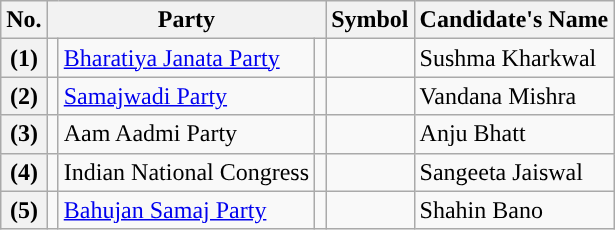<table class="wikitable sortable">
<tr>
<th>No.</th>
<th colspan="3">Party</th>
<th>Symbol</th>
<th>Candidate's Name</th>
</tr>
<tr>
<th>(1)</th>
<td style="background:"></td>
<td><a href='#'>Bharatiya Janata Party</a></td>
<td></td>
<td></td>
<td>Sushma Kharkwal</td>
</tr>
<tr>
<th>(2)</th>
<td style="background:"></td>
<td><a href='#'>Samajwadi Party</a></td>
<td></td>
<td></td>
<td>Vandana Mishra</td>
</tr>
<tr>
<th>(3)</th>
<td style="background:"></td>
<td>Aam Aadmi Party</td>
<td></td>
<td></td>
<td>Anju Bhatt</td>
</tr>
<tr>
<th>(4)</th>
<td style="background:"></td>
<td>Indian National Congress</td>
<td></td>
<td></td>
<td>Sangeeta Jaiswal</td>
</tr>
<tr>
<th>(5)</th>
<td style="background:"></td>
<td><a href='#'>Bahujan Samaj Party</a></td>
<td></td>
<td></td>
<td>Shahin Bano</td>
</tr>
</table>
